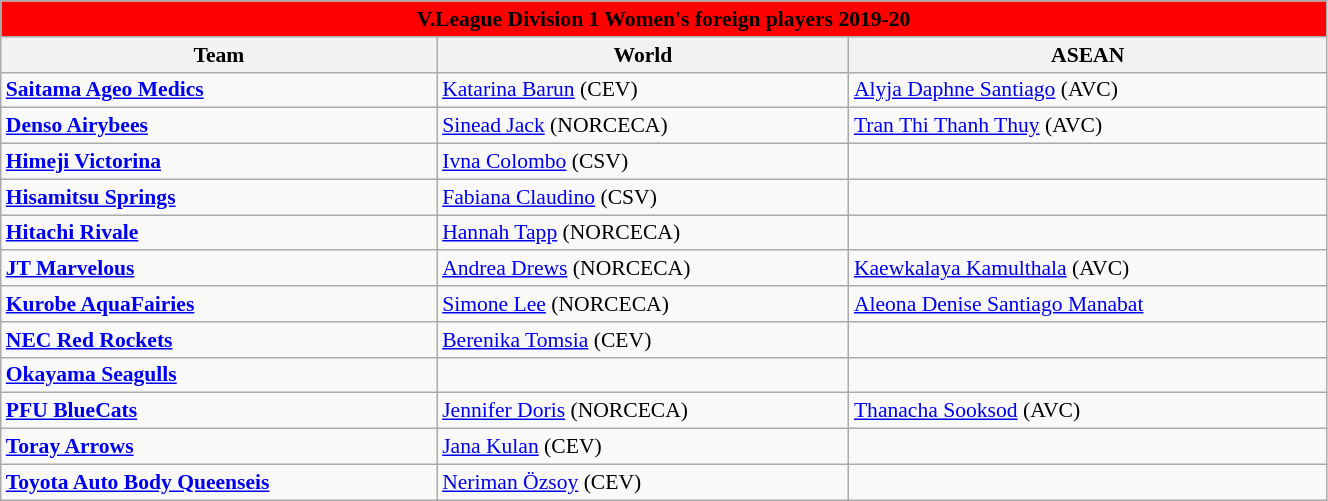<table class="wikitable" style="font-size:90%; width: 70%; text-align:left;">
<tr>
<th style=background:red colspan=3><span>V.League Division 1 Women's foreign players 2019-20</span></th>
</tr>
<tr>
<th>Team</th>
<th>World</th>
<th>ASEAN</th>
</tr>
<tr>
<td><strong><a href='#'>Saitama Ageo Medics</a></strong></td>
<td> <a href='#'>Katarina Barun</a> (CEV)</td>
<td> <a href='#'>Alyja Daphne Santiago</a> (AVC)</td>
</tr>
<tr>
<td><strong><a href='#'>Denso Airybees</a></strong></td>
<td> <a href='#'>Sinead Jack</a> (NORCECA)</td>
<td> <a href='#'>Tran Thi Thanh Thuy</a> (AVC)</td>
</tr>
<tr>
<td><strong><a href='#'>Himeji Victorina</a></strong></td>
<td> <a href='#'>Ivna Colombo</a> (CSV)</td>
<td></td>
</tr>
<tr>
<td><strong><a href='#'>Hisamitsu Springs</a></strong></td>
<td> <a href='#'>Fabiana Claudino</a> (CSV)</td>
<td></td>
</tr>
<tr>
<td><strong><a href='#'>Hitachi Rivale</a></strong></td>
<td> <a href='#'>Hannah Tapp</a> (NORCECA)</td>
<td></td>
</tr>
<tr>
<td><strong><a href='#'>JT Marvelous</a></strong></td>
<td> <a href='#'>Andrea Drews</a> (NORCECA)</td>
<td> <a href='#'>Kaewkalaya Kamulthala</a> (AVC)</td>
</tr>
<tr>
<td><strong><a href='#'>Kurobe AquaFairies</a></strong></td>
<td> <a href='#'>Simone Lee</a> (NORCECA)</td>
<td> <a href='#'> Aleona Denise Santiago Manabat</a></td>
</tr>
<tr>
<td><strong><a href='#'>NEC Red Rockets</a></strong></td>
<td> <a href='#'>Berenika Tomsia</a> (CEV)</td>
<td></td>
</tr>
<tr>
<td><strong><a href='#'>Okayama Seagulls</a></strong></td>
<td></td>
<td></td>
</tr>
<tr>
<td><strong><a href='#'>PFU BlueCats</a></strong></td>
<td> <a href='#'>Jennifer Doris</a> (NORCECA)</td>
<td> <a href='#'>Thanacha Sooksod</a> (AVC)</td>
</tr>
<tr>
<td><strong><a href='#'>Toray Arrows</a></strong></td>
<td> <a href='#'>Jana Kulan</a> (CEV)</td>
<td></td>
</tr>
<tr>
<td><strong><a href='#'>Toyota Auto Body Queenseis</a></strong></td>
<td> <a href='#'>Neriman Özsoy</a> (CEV)</td>
<td></td>
</tr>
</table>
